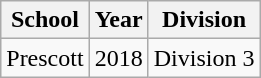<table class="wikitable">
<tr>
<th>School</th>
<th>Year</th>
<th>Division</th>
</tr>
<tr>
<td>Prescott</td>
<td>2018</td>
<td>Division 3</td>
</tr>
</table>
